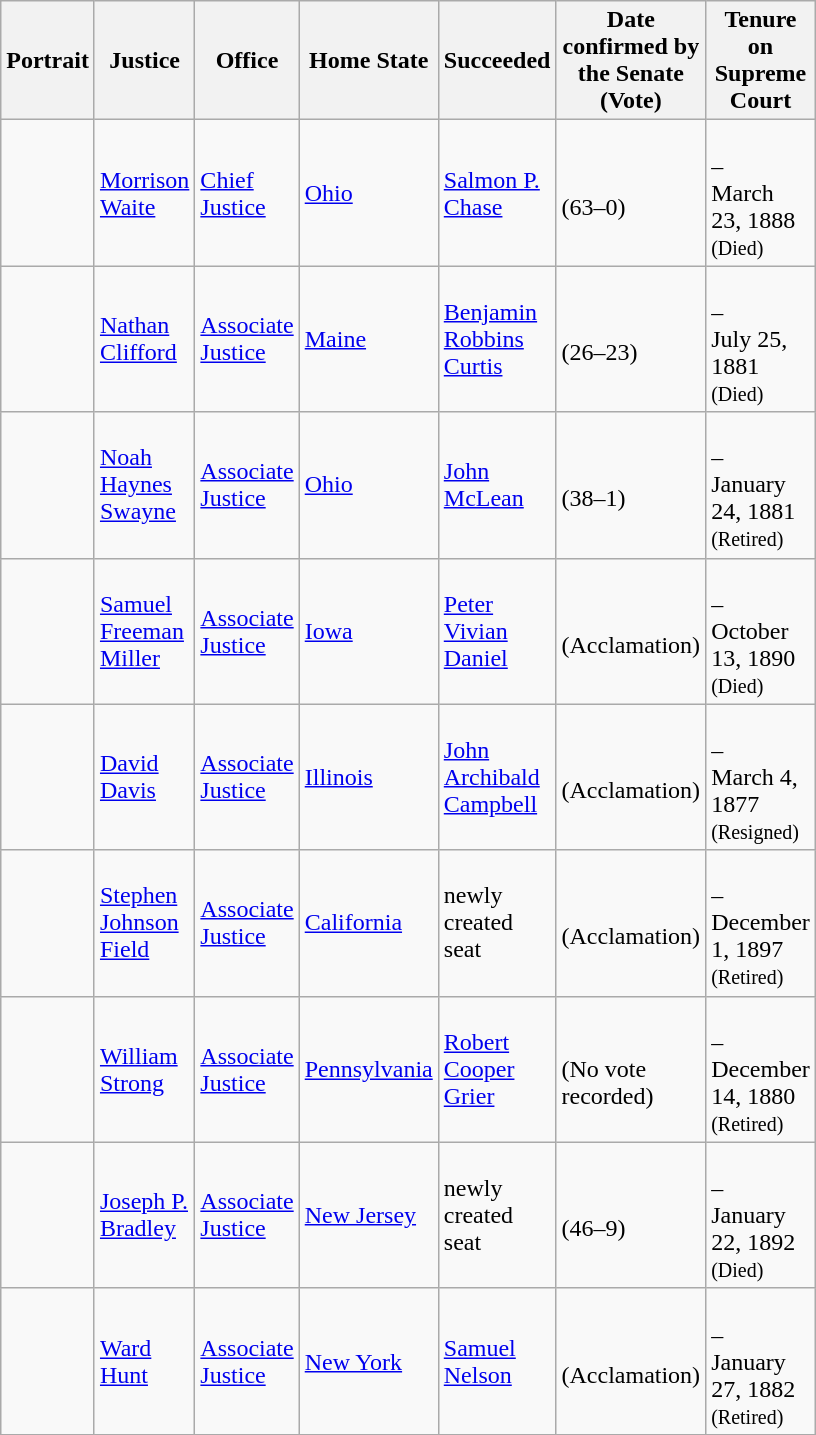<table class="wikitable sortable">
<tr>
<th scope="col" style="width: 10px;">Portrait</th>
<th scope="col" style="width: 10px;">Justice</th>
<th scope="col" style="width: 10px;">Office</th>
<th scope="col" style="width: 10px;">Home State</th>
<th scope="col" style="width: 10px;">Succeeded</th>
<th scope="col" style="width: 10px;">Date confirmed by the Senate<br>(Vote)</th>
<th scope="col" style="width: 10px;">Tenure on Supreme Court</th>
</tr>
<tr>
<td></td>
<td><a href='#'>Morrison Waite</a></td>
<td><a href='#'>Chief Justice</a></td>
<td><a href='#'>Ohio</a></td>
<td><a href='#'>Salmon P. Chase</a></td>
<td><br>(63–0)</td>
<td><br>–<br>March 23, 1888<br><small>(Died)</small></td>
</tr>
<tr>
<td></td>
<td><a href='#'>Nathan Clifford</a></td>
<td><a href='#'>Associate Justice</a></td>
<td><a href='#'>Maine</a></td>
<td><a href='#'>Benjamin Robbins Curtis</a></td>
<td><br>(26–23)</td>
<td><br>–<br>July 25, 1881<br><small>(Died)</small></td>
</tr>
<tr>
<td></td>
<td><a href='#'>Noah Haynes Swayne</a></td>
<td><a href='#'>Associate Justice</a></td>
<td><a href='#'>Ohio</a></td>
<td><a href='#'>John McLean</a></td>
<td><br>(38–1)</td>
<td><br>–<br>January 24, 1881<br><small>(Retired)</small></td>
</tr>
<tr>
<td></td>
<td><a href='#'>Samuel Freeman Miller</a></td>
<td><a href='#'>Associate Justice</a></td>
<td><a href='#'>Iowa</a></td>
<td><a href='#'>Peter Vivian Daniel</a></td>
<td><br>(Acclamation)</td>
<td><br>–<br>October 13, 1890<br><small>(Died)</small></td>
</tr>
<tr>
<td></td>
<td><a href='#'>David Davis</a></td>
<td><a href='#'>Associate Justice</a></td>
<td><a href='#'>Illinois</a></td>
<td><a href='#'>John Archibald Campbell</a></td>
<td><br>(Acclamation)</td>
<td><br>–<br>March 4, 1877<br><small>(Resigned)</small></td>
</tr>
<tr>
<td></td>
<td><a href='#'>Stephen Johnson Field</a></td>
<td><a href='#'>Associate Justice</a></td>
<td><a href='#'>California</a></td>
<td>newly created seat</td>
<td><br>(Acclamation)</td>
<td><br>–<br>December 1, 1897<br><small>(Retired)</small></td>
</tr>
<tr>
<td></td>
<td><a href='#'>William Strong</a></td>
<td><a href='#'>Associate Justice</a></td>
<td><a href='#'>Pennsylvania</a></td>
<td><a href='#'>Robert Cooper Grier</a></td>
<td><br>(No vote recorded)</td>
<td><br>–<br>December 14, 1880<br><small>(Retired)</small></td>
</tr>
<tr>
<td></td>
<td><a href='#'>Joseph P. Bradley</a></td>
<td><a href='#'>Associate Justice</a></td>
<td><a href='#'>New Jersey</a></td>
<td>newly created seat</td>
<td><br>(46–9)</td>
<td><br>–<br>January 22, 1892<br><small>(Died)</small></td>
</tr>
<tr>
<td></td>
<td><a href='#'>Ward Hunt</a></td>
<td><a href='#'>Associate Justice</a></td>
<td><a href='#'>New York</a></td>
<td><a href='#'>Samuel Nelson</a></td>
<td><br>(Acclamation)</td>
<td><br>–<br>January 27, 1882<br><small>(Retired)</small></td>
</tr>
<tr>
</tr>
</table>
